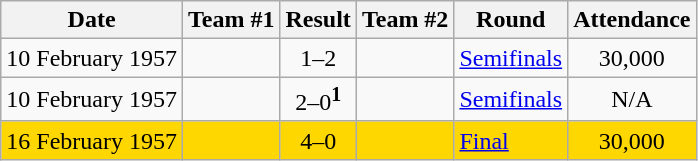<table class="wikitable" style="text-align: left;">
<tr>
<th>Date</th>
<th>Team #1</th>
<th>Result</th>
<th>Team #2</th>
<th>Round</th>
<th>Attendance</th>
</tr>
<tr>
<td>10 February 1957</td>
<td></td>
<td style="text-align:center;">1–2</td>
<td></td>
<td><a href='#'>Semifinals</a></td>
<td style="text-align:center;">30,000</td>
</tr>
<tr>
<td>10 February 1957</td>
<td></td>
<td style="text-align:center;">2–0<sup><strong>1</strong></sup></td>
<td></td>
<td><a href='#'>Semifinals</a></td>
<td style="text-align:center;">N/A</td>
</tr>
<tr bgcolor=gold>
<td>16 February 1957</td>
<td></td>
<td style="text-align:center;">4–0</td>
<td></td>
<td><a href='#'>Final</a></td>
<td style="text-align:center;">30,000</td>
</tr>
</table>
